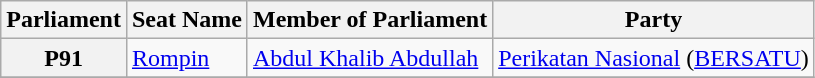<table class="wikitable sortable">
<tr>
<th align="center">Parliament</th>
<th>Seat Name</th>
<th>Member of Parliament</th>
<th>Party</th>
</tr>
<tr>
<th align="left">P91</th>
<td><a href='#'>Rompin</a></td>
<td><a href='#'>Abdul Khalib Abdullah</a></td>
<td><a href='#'>Perikatan Nasional</a> (<a href='#'>BERSATU</a>)</td>
</tr>
<tr>
</tr>
</table>
